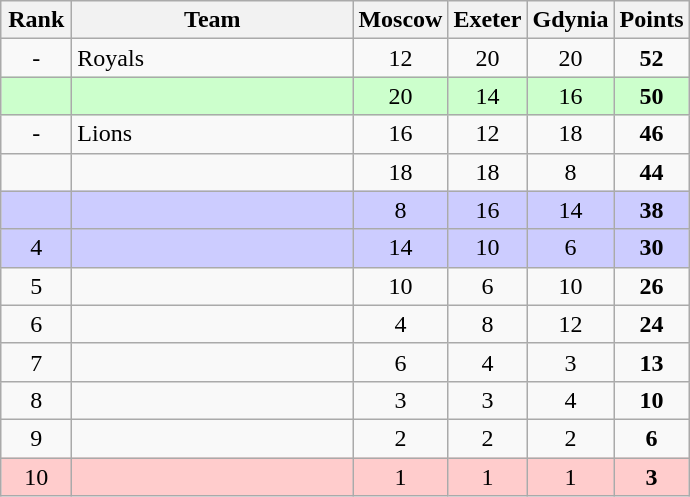<table class="wikitable" style="text-align: center;">
<tr>
<th width=40>Rank</th>
<th width=180>Team</th>
<th width=40>Moscow</th>
<th width=40>Exeter</th>
<th width=40>Gdynia</th>
<th width=40>Points</th>
</tr>
<tr>
<td>-</td>
<td align=left> Royals</td>
<td>12</td>
<td>20</td>
<td>20</td>
<td><strong>52</strong></td>
</tr>
<tr bgcolor=ccffcc>
<td></td>
<td align=left></td>
<td>20</td>
<td>14</td>
<td>16</td>
<td><strong>50</strong></td>
</tr>
<tr>
<td>-</td>
<td align=left> Lions</td>
<td>16</td>
<td>12</td>
<td>18</td>
<td><strong>46</strong></td>
</tr>
<tr>
<td></td>
<td align=left></td>
<td>18</td>
<td>18</td>
<td>8</td>
<td><strong>44</strong></td>
</tr>
<tr bgcolor=ccccff>
<td></td>
<td align=left></td>
<td>8</td>
<td>16</td>
<td>14</td>
<td><strong>38</strong></td>
</tr>
<tr bgcolor=ccccff>
<td>4</td>
<td align=left></td>
<td>14</td>
<td>10</td>
<td>6</td>
<td><strong>30</strong></td>
</tr>
<tr>
<td>5</td>
<td align=left></td>
<td>10</td>
<td>6</td>
<td>10</td>
<td><strong>26</strong></td>
</tr>
<tr>
<td>6</td>
<td align=left></td>
<td>4</td>
<td>8</td>
<td>12</td>
<td><strong>24</strong></td>
</tr>
<tr>
<td>7</td>
<td align=left></td>
<td>6</td>
<td>4</td>
<td>3</td>
<td><strong>13</strong></td>
</tr>
<tr>
<td>8</td>
<td align=left></td>
<td>3</td>
<td>3</td>
<td>4</td>
<td><strong>10</strong></td>
</tr>
<tr>
<td>9</td>
<td align=left></td>
<td>2</td>
<td>2</td>
<td>2</td>
<td><strong>6</strong></td>
</tr>
<tr bgcolor=ffcccc>
<td>10</td>
<td align=left></td>
<td>1</td>
<td>1</td>
<td>1</td>
<td><strong>3</strong></td>
</tr>
</table>
